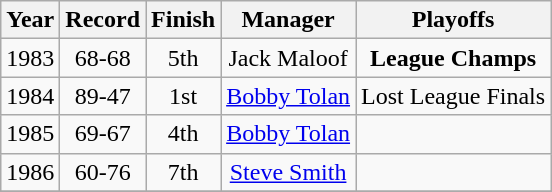<table class="wikitable">
<tr>
<th>Year</th>
<th>Record</th>
<th>Finish</th>
<th>Manager</th>
<th>Playoffs</th>
</tr>
<tr align=center>
<td>1983</td>
<td>68-68</td>
<td>5th</td>
<td>Jack Maloof</td>
<td><strong>League Champs</strong></td>
</tr>
<tr align=center>
<td>1984</td>
<td>89-47</td>
<td>1st</td>
<td><a href='#'>Bobby Tolan</a></td>
<td>Lost League Finals</td>
</tr>
<tr align=center>
<td>1985</td>
<td>69-67</td>
<td>4th</td>
<td><a href='#'>Bobby Tolan</a></td>
<td></td>
</tr>
<tr align=center>
<td>1986</td>
<td>60-76</td>
<td>7th</td>
<td><a href='#'>Steve Smith</a></td>
<td></td>
</tr>
<tr align=center>
</tr>
</table>
